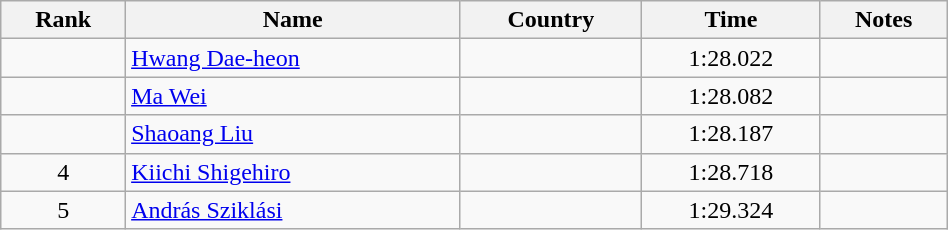<table class="wikitable sortable" style="text-align:center" width=50%>
<tr>
<th>Rank</th>
<th>Name</th>
<th>Country</th>
<th>Time</th>
<th>Notes</th>
</tr>
<tr>
<td></td>
<td align=left><a href='#'>Hwang Dae-heon</a></td>
<td align=left></td>
<td>1:28.022</td>
<td></td>
</tr>
<tr>
<td></td>
<td align=left><a href='#'>Ma Wei</a></td>
<td align=left></td>
<td>1:28.082</td>
<td></td>
</tr>
<tr>
<td></td>
<td align=left><a href='#'>Shaoang Liu</a></td>
<td align=left></td>
<td>1:28.187</td>
<td></td>
</tr>
<tr>
<td>4</td>
<td align=left><a href='#'>Kiichi Shigehiro</a></td>
<td align=left></td>
<td>1:28.718</td>
<td></td>
</tr>
<tr>
<td>5</td>
<td align=left><a href='#'>András Sziklási</a></td>
<td align=left></td>
<td>1:29.324</td>
<td></td>
</tr>
</table>
